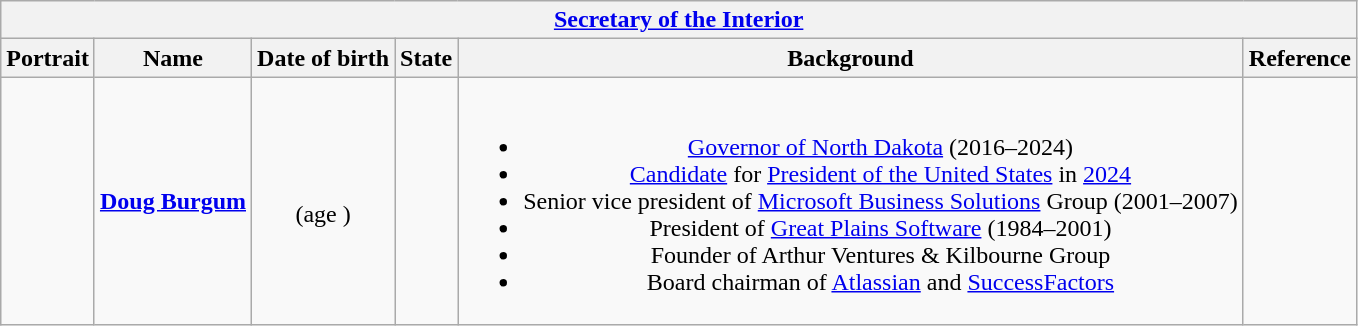<table class="wikitable collapsible" style="text-align:center;">
<tr>
<th colspan="6"><a href='#'>Secretary of the Interior</a></th>
</tr>
<tr>
<th>Portrait</th>
<th>Name</th>
<th>Date of birth</th>
<th>State</th>
<th>Background</th>
<th>Reference</th>
</tr>
<tr>
<td></td>
<td><strong><a href='#'>Doug Burgum</a></strong></td>
<td><br>(age )</td>
<td></td>
<td><br><ul><li><a href='#'>Governor of North Dakota</a> (2016–2024)</li><li><a href='#'>Candidate</a> for <a href='#'>President of the United States</a> in <a href='#'>2024</a></li><li>Senior vice president of <a href='#'>Microsoft Business Solutions</a> Group (2001–2007)</li><li>President of <a href='#'>Great Plains Software</a> (1984–2001)</li><li>Founder of Arthur Ventures & Kilbourne Group</li><li>Board chairman of <a href='#'>Atlassian</a> and <a href='#'>SuccessFactors</a></li></ul></td>
<td></td>
</tr>
</table>
